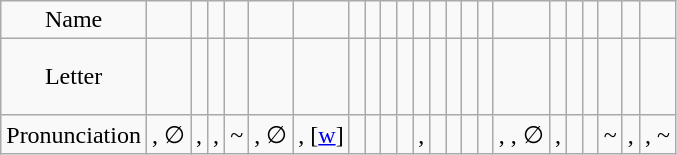<table class="wikitable" style="text-align:center;">
<tr>
<td>Name</td>
<td></td>
<td></td>
<td></td>
<td></td>
<td></td>
<td></td>
<td></td>
<td></td>
<td></td>
<td></td>
<td></td>
<td></td>
<td></td>
<td></td>
<td></td>
<td></td>
<td></td>
<td></td>
<td></td>
<td></td>
<td></td>
<td></td>
</tr>
<tr>
<td>Letter</td>
<td style="height:40px; font-size:150%; vertical-align:top;"></td>
<td style="height:40px; font-size:150%; vertical-align:top;"></td>
<td style="height:40px; font-size:150%; vertical-align:top;"></td>
<td style="height:40px; font-size:150%; vertical-align:top;"></td>
<td style="height:40px; font-size:150%; vertical-align:top;"></td>
<td style="height:40px; font-size:150%; vertical-align:top;"></td>
<td style="height:40px; font-size:150%; vertical-align:top;"></td>
<td style="height:40px; font-size:150%; vertical-align:top;"></td>
<td style="height:40px; font-size:150%; vertical-align:top;"></td>
<td style="height:40px; font-size:150%; vertical-align:top;"></td>
<td style="height:40px; font-size:150%; vertical-align:top;"></td>
<td style="height:40px; font-size:150%; vertical-align:top;"></td>
<td style="height:40px; font-size:150%; vertical-align:top;"></td>
<td style="height:40px; font-size:150%; vertical-align:top;"></td>
<td style="height:40px; font-size:150%; vertical-align:top;"></td>
<td style="height:40px; font-size:150%; vertical-align:top;"></td>
<td style="height:40px; font-size:150%; vertical-align:top;"></td>
<td style="height:40px; font-size:150%; vertical-align:top;"></td>
<td style="height:40px; font-size:150%; vertical-align:top;"></td>
<td style="height:40px; font-size:150%; vertical-align:top;"></td>
<td style="height:40px; font-size:150%; vertical-align:top;"></td>
<td style="height:40px; font-size:150%; vertical-align:top;"></td>
</tr>
<tr>
<td>Pronunciation</td>
<td>, ∅</td>
<td>, </td>
<td>, </td>
<td>~</td>
<td>, ∅</td>
<td>, [<a href='#'>w</a>]</td>
<td></td>
<td></td>
<td></td>
<td></td>
<td>, </td>
<td></td>
<td></td>
<td></td>
<td></td>
<td>, , ∅</td>
<td>, </td>
<td></td>
<td></td>
<td>~</td>
<td>, </td>
<td>, ~</td>
</tr>
</table>
